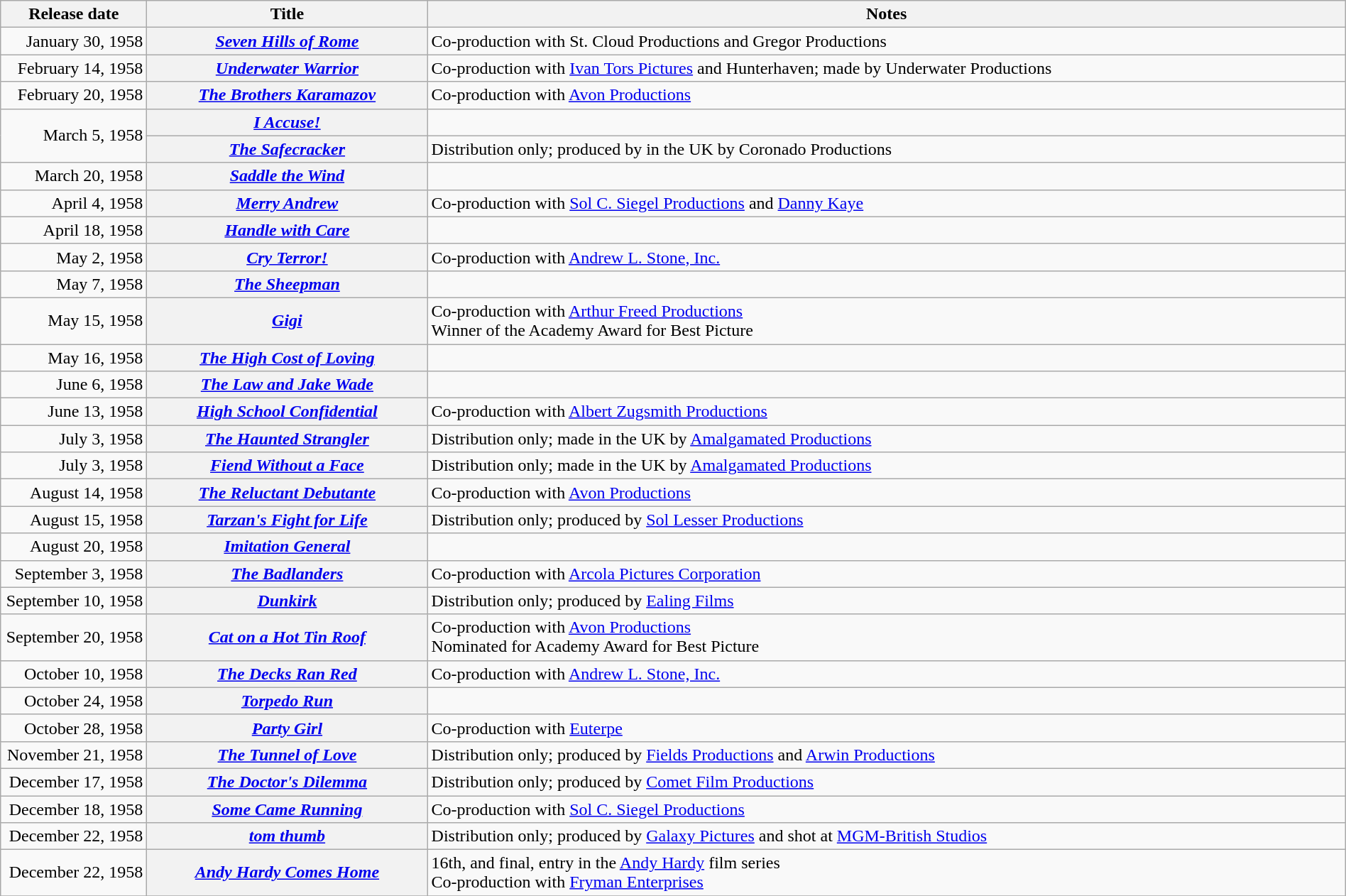<table class="wikitable sortable" style="width:100%;">
<tr>
<th scope="col" style="width:130px;">Release date</th>
<th>Title</th>
<th>Notes</th>
</tr>
<tr>
<td style="text-align:right;">January 30, 1958</td>
<th scope="row"><em><a href='#'>Seven Hills of Rome</a></em></th>
<td>Co-production with St. Cloud Productions and Gregor Productions</td>
</tr>
<tr>
<td style="text-align:right;">February 14, 1958</td>
<th scope="row"><em><a href='#'>Underwater Warrior</a></em></th>
<td>Co-production with <a href='#'>Ivan Tors Pictures</a> and Hunterhaven; made by Underwater Productions</td>
</tr>
<tr>
<td style="text-align:right;">February 20, 1958</td>
<th scope="row"><em><a href='#'>The Brothers Karamazov</a></em></th>
<td>Co-production with <a href='#'>Avon Productions</a></td>
</tr>
<tr>
<td style="text-align:right;" rowspan="2">March 5, 1958</td>
<th scope="row"><em><a href='#'>I Accuse!</a></em></th>
<td></td>
</tr>
<tr>
<th scope="row"><em><a href='#'>The Safecracker</a></em></th>
<td>Distribution only; produced by in the UK by Coronado Productions</td>
</tr>
<tr>
<td style="text-align:right;">March 20, 1958</td>
<th scope="row"><em><a href='#'>Saddle the Wind</a></em></th>
<td></td>
</tr>
<tr>
<td style="text-align:right;">April 4, 1958</td>
<th scope="row"><em><a href='#'>Merry Andrew</a></em></th>
<td>Co-production with <a href='#'>Sol C. Siegel Productions</a> and <a href='#'>Danny Kaye</a></td>
</tr>
<tr>
<td style="text-align:right;">April 18, 1958</td>
<th scope="row"><em><a href='#'>Handle with Care</a></em></th>
<td></td>
</tr>
<tr>
<td style="text-align:right;">May 2, 1958</td>
<th scope="row"><em><a href='#'>Cry Terror!</a></em></th>
<td>Co-production with <a href='#'>Andrew L. Stone, Inc.</a></td>
</tr>
<tr>
<td style="text-align:right;">May 7, 1958</td>
<th scope="row"><em><a href='#'>The Sheepman</a></em></th>
<td></td>
</tr>
<tr>
<td style="text-align:right;">May 15, 1958</td>
<th scope="row"><em><a href='#'>Gigi</a></em></th>
<td>Co-production with <a href='#'>Arthur Freed Productions</a><br>Winner of the Academy Award for Best Picture</td>
</tr>
<tr>
<td style="text-align:right;">May 16, 1958</td>
<th scope="row"><em><a href='#'>The High Cost of Loving</a></em></th>
<td></td>
</tr>
<tr>
<td style="text-align:right;">June 6, 1958</td>
<th scope="row"><em><a href='#'>The Law and Jake Wade</a></em></th>
<td></td>
</tr>
<tr>
<td style="text-align:right;">June 13, 1958</td>
<th scope="row"><em><a href='#'>High School Confidential</a></em></th>
<td>Co-production with <a href='#'>Albert Zugsmith Productions</a></td>
</tr>
<tr>
<td style="text-align:right;">July 3, 1958</td>
<th scope="row"><em><a href='#'>The Haunted Strangler</a></em></th>
<td>Distribution only; made in the UK by <a href='#'>Amalgamated Productions</a></td>
</tr>
<tr>
<td style="text-align:right;">July 3, 1958</td>
<th scope="row"><em><a href='#'>Fiend Without a Face</a></em></th>
<td>Distribution only; made in the UK by <a href='#'>Amalgamated Productions</a></td>
</tr>
<tr>
<td style="text-align:right;">August 14, 1958</td>
<th scope="row"><em><a href='#'>The Reluctant Debutante</a></em></th>
<td>Co-production with <a href='#'>Avon Productions</a></td>
</tr>
<tr>
<td style="text-align:right;">August 15, 1958</td>
<th scope="row"><em><a href='#'>Tarzan's Fight for Life</a></em></th>
<td>Distribution only; produced by <a href='#'>Sol Lesser Productions</a></td>
</tr>
<tr>
<td style="text-align:right;">August 20, 1958</td>
<th scope="row"><em><a href='#'>Imitation General</a></em></th>
<td></td>
</tr>
<tr>
<td style="text-align:right;">September 3, 1958</td>
<th scope="row"><em><a href='#'>The Badlanders</a></em></th>
<td>Co-production with <a href='#'>Arcola Pictures Corporation</a></td>
</tr>
<tr>
<td style="text-align:right;">September 10, 1958</td>
<th scope="row"><em><a href='#'>Dunkirk</a></em></th>
<td>Distribution only; produced by <a href='#'>Ealing Films</a></td>
</tr>
<tr>
<td style="text-align:right;">September 20, 1958</td>
<th scope="row"><em><a href='#'>Cat on a Hot Tin Roof</a></em></th>
<td>Co-production with <a href='#'>Avon Productions</a><br>Nominated for Academy Award for Best Picture</td>
</tr>
<tr>
<td style="text-align:right;">October 10, 1958</td>
<th scope="row"><em><a href='#'>The Decks Ran Red</a></em></th>
<td>Co-production with <a href='#'>Andrew L. Stone, Inc.</a></td>
</tr>
<tr>
<td style="text-align:right;">October 24, 1958</td>
<th scope="row"><em><a href='#'>Torpedo Run</a></em></th>
<td></td>
</tr>
<tr>
<td style="text-align:right;">October 28, 1958</td>
<th scope="row"><em><a href='#'>Party Girl</a></em></th>
<td>Co-production with <a href='#'>Euterpe</a></td>
</tr>
<tr>
<td style="text-align:right;">November 21, 1958</td>
<th scope="row"><em><a href='#'>The Tunnel of Love</a></em></th>
<td>Distribution only; produced by <a href='#'>Fields Productions</a> and <a href='#'>Arwin Productions</a></td>
</tr>
<tr>
<td style="text-align:right;">December 17, 1958</td>
<th scope="row"><em><a href='#'>The Doctor's Dilemma</a></em></th>
<td>Distribution only; produced by <a href='#'>Comet Film Productions</a></td>
</tr>
<tr>
<td style="text-align:right;">December 18, 1958</td>
<th scope="row"><em><a href='#'>Some Came Running</a></em></th>
<td>Co-production with <a href='#'>Sol C. Siegel Productions</a></td>
</tr>
<tr>
<td style="text-align:right;">December 22, 1958</td>
<th scope="row"><em><a href='#'>tom thumb</a></em></th>
<td>Distribution only; produced by <a href='#'>Galaxy Pictures</a> and shot at <a href='#'>MGM-British Studios</a></td>
</tr>
<tr>
<td style="text-align:right;">December 22, 1958</td>
<th scope="row"><em><a href='#'>Andy Hardy Comes Home</a></em></th>
<td>16th, and final, entry in the <a href='#'>Andy Hardy</a> film series<br>Co-production with <a href='#'>Fryman Enterprises</a></td>
</tr>
<tr>
</tr>
</table>
